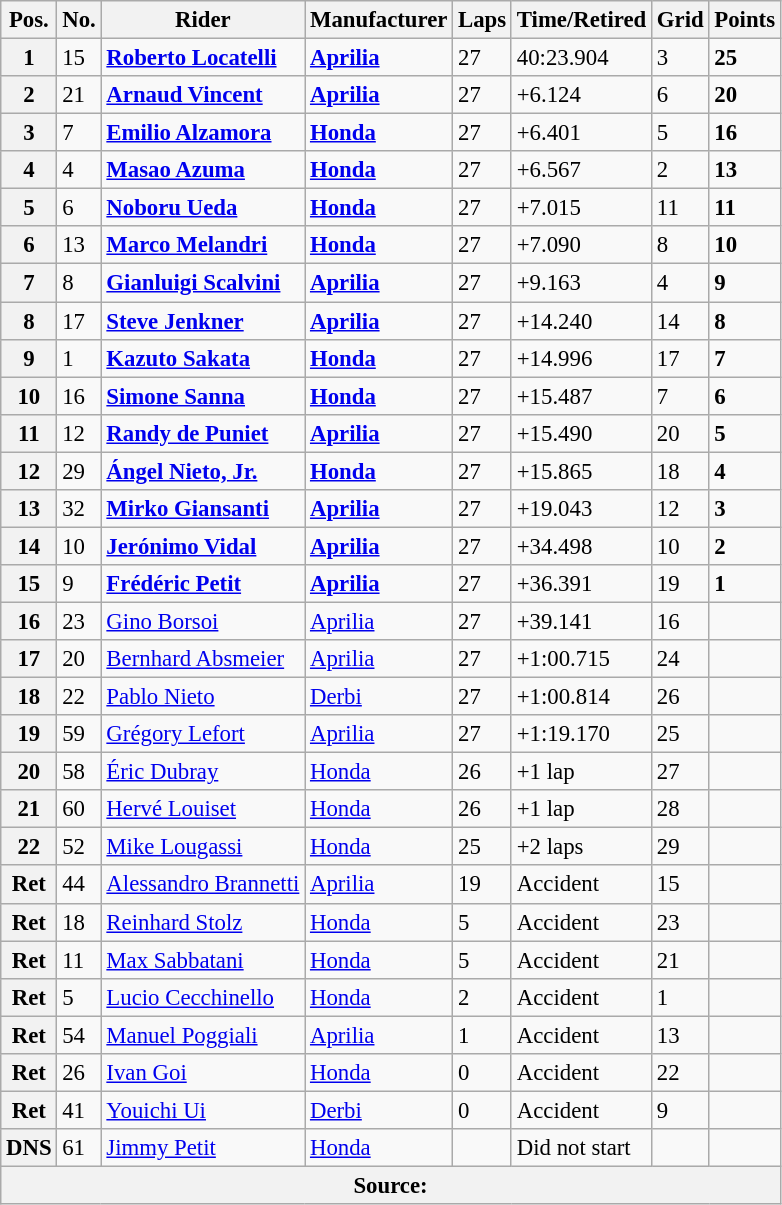<table class="wikitable" style="font-size: 95%;">
<tr>
<th>Pos.</th>
<th>No.</th>
<th>Rider</th>
<th>Manufacturer</th>
<th>Laps</th>
<th>Time/Retired</th>
<th>Grid</th>
<th>Points</th>
</tr>
<tr>
<th>1</th>
<td>15</td>
<td> <strong><a href='#'>Roberto Locatelli</a></strong></td>
<td><strong><a href='#'>Aprilia</a></strong></td>
<td>27</td>
<td>40:23.904</td>
<td>3</td>
<td><strong>25</strong></td>
</tr>
<tr>
<th>2</th>
<td>21</td>
<td> <strong><a href='#'>Arnaud Vincent</a></strong></td>
<td><strong><a href='#'>Aprilia</a></strong></td>
<td>27</td>
<td>+6.124</td>
<td>6</td>
<td><strong>20</strong></td>
</tr>
<tr>
<th>3</th>
<td>7</td>
<td> <strong><a href='#'>Emilio Alzamora</a></strong></td>
<td><strong><a href='#'>Honda</a></strong></td>
<td>27</td>
<td>+6.401</td>
<td>5</td>
<td><strong>16</strong></td>
</tr>
<tr>
<th>4</th>
<td>4</td>
<td> <strong><a href='#'>Masao Azuma</a></strong></td>
<td><strong><a href='#'>Honda</a></strong></td>
<td>27</td>
<td>+6.567</td>
<td>2</td>
<td><strong>13</strong></td>
</tr>
<tr>
<th>5</th>
<td>6</td>
<td> <strong><a href='#'>Noboru Ueda</a></strong></td>
<td><strong><a href='#'>Honda</a></strong></td>
<td>27</td>
<td>+7.015</td>
<td>11</td>
<td><strong>11</strong></td>
</tr>
<tr>
<th>6</th>
<td>13</td>
<td> <strong><a href='#'>Marco Melandri</a></strong></td>
<td><strong><a href='#'>Honda</a></strong></td>
<td>27</td>
<td>+7.090</td>
<td>8</td>
<td><strong>10</strong></td>
</tr>
<tr>
<th>7</th>
<td>8</td>
<td> <strong><a href='#'>Gianluigi Scalvini</a></strong></td>
<td><strong><a href='#'>Aprilia</a></strong></td>
<td>27</td>
<td>+9.163</td>
<td>4</td>
<td><strong>9</strong></td>
</tr>
<tr>
<th>8</th>
<td>17</td>
<td> <strong><a href='#'>Steve Jenkner</a></strong></td>
<td><strong><a href='#'>Aprilia</a></strong></td>
<td>27</td>
<td>+14.240</td>
<td>14</td>
<td><strong>8</strong></td>
</tr>
<tr>
<th>9</th>
<td>1</td>
<td> <strong><a href='#'>Kazuto Sakata</a></strong></td>
<td><strong><a href='#'>Honda</a></strong></td>
<td>27</td>
<td>+14.996</td>
<td>17</td>
<td><strong>7</strong></td>
</tr>
<tr>
<th>10</th>
<td>16</td>
<td> <strong><a href='#'>Simone Sanna</a></strong></td>
<td><strong><a href='#'>Honda</a></strong></td>
<td>27</td>
<td>+15.487</td>
<td>7</td>
<td><strong>6</strong></td>
</tr>
<tr>
<th>11</th>
<td>12</td>
<td> <strong><a href='#'>Randy de Puniet</a></strong></td>
<td><strong><a href='#'>Aprilia</a></strong></td>
<td>27</td>
<td>+15.490</td>
<td>20</td>
<td><strong>5</strong></td>
</tr>
<tr>
<th>12</th>
<td>29</td>
<td> <strong><a href='#'>Ángel Nieto, Jr.</a></strong></td>
<td><strong><a href='#'>Honda</a></strong></td>
<td>27</td>
<td>+15.865</td>
<td>18</td>
<td><strong>4</strong></td>
</tr>
<tr>
<th>13</th>
<td>32</td>
<td> <strong><a href='#'>Mirko Giansanti</a></strong></td>
<td><strong><a href='#'>Aprilia</a></strong></td>
<td>27</td>
<td>+19.043</td>
<td>12</td>
<td><strong>3</strong></td>
</tr>
<tr>
<th>14</th>
<td>10</td>
<td> <strong><a href='#'>Jerónimo Vidal</a></strong></td>
<td><strong><a href='#'>Aprilia</a></strong></td>
<td>27</td>
<td>+34.498</td>
<td>10</td>
<td><strong>2</strong></td>
</tr>
<tr>
<th>15</th>
<td>9</td>
<td> <strong><a href='#'>Frédéric Petit</a></strong></td>
<td><strong><a href='#'>Aprilia</a></strong></td>
<td>27</td>
<td>+36.391</td>
<td>19</td>
<td><strong>1</strong></td>
</tr>
<tr>
<th>16</th>
<td>23</td>
<td> <a href='#'>Gino Borsoi</a></td>
<td><a href='#'>Aprilia</a></td>
<td>27</td>
<td>+39.141</td>
<td>16</td>
<td></td>
</tr>
<tr>
<th>17</th>
<td>20</td>
<td> <a href='#'>Bernhard Absmeier</a></td>
<td><a href='#'>Aprilia</a></td>
<td>27</td>
<td>+1:00.715</td>
<td>24</td>
<td></td>
</tr>
<tr>
<th>18</th>
<td>22</td>
<td> <a href='#'>Pablo Nieto</a></td>
<td><a href='#'>Derbi</a></td>
<td>27</td>
<td>+1:00.814</td>
<td>26</td>
<td></td>
</tr>
<tr>
<th>19</th>
<td>59</td>
<td> <a href='#'>Grégory Lefort</a></td>
<td><a href='#'>Aprilia</a></td>
<td>27</td>
<td>+1:19.170</td>
<td>25</td>
<td></td>
</tr>
<tr>
<th>20</th>
<td>58</td>
<td> <a href='#'>Éric Dubray</a></td>
<td><a href='#'>Honda</a></td>
<td>26</td>
<td>+1 lap</td>
<td>27</td>
<td></td>
</tr>
<tr>
<th>21</th>
<td>60</td>
<td> <a href='#'>Hervé Louiset</a></td>
<td><a href='#'>Honda</a></td>
<td>26</td>
<td>+1 lap</td>
<td>28</td>
<td></td>
</tr>
<tr>
<th>22</th>
<td>52</td>
<td> <a href='#'>Mike Lougassi</a></td>
<td><a href='#'>Honda</a></td>
<td>25</td>
<td>+2 laps</td>
<td>29</td>
<td></td>
</tr>
<tr>
<th>Ret</th>
<td>44</td>
<td> <a href='#'>Alessandro Brannetti</a></td>
<td><a href='#'>Aprilia</a></td>
<td>19</td>
<td>Accident</td>
<td>15</td>
<td></td>
</tr>
<tr>
<th>Ret</th>
<td>18</td>
<td> <a href='#'>Reinhard Stolz</a></td>
<td><a href='#'>Honda</a></td>
<td>5</td>
<td>Accident</td>
<td>23</td>
<td></td>
</tr>
<tr>
<th>Ret</th>
<td>11</td>
<td> <a href='#'>Max Sabbatani</a></td>
<td><a href='#'>Honda</a></td>
<td>5</td>
<td>Accident</td>
<td>21</td>
<td></td>
</tr>
<tr>
<th>Ret</th>
<td>5</td>
<td> <a href='#'>Lucio Cecchinello</a></td>
<td><a href='#'>Honda</a></td>
<td>2</td>
<td>Accident</td>
<td>1</td>
<td></td>
</tr>
<tr>
<th>Ret</th>
<td>54</td>
<td> <a href='#'>Manuel Poggiali</a></td>
<td><a href='#'>Aprilia</a></td>
<td>1</td>
<td>Accident</td>
<td>13</td>
<td></td>
</tr>
<tr>
<th>Ret</th>
<td>26</td>
<td> <a href='#'>Ivan Goi</a></td>
<td><a href='#'>Honda</a></td>
<td>0</td>
<td>Accident</td>
<td>22</td>
<td></td>
</tr>
<tr>
<th>Ret</th>
<td>41</td>
<td> <a href='#'>Youichi Ui</a></td>
<td><a href='#'>Derbi</a></td>
<td>0</td>
<td>Accident</td>
<td>9</td>
<td></td>
</tr>
<tr>
<th>DNS</th>
<td>61</td>
<td> <a href='#'>Jimmy Petit</a></td>
<td><a href='#'>Honda</a></td>
<td></td>
<td>Did not start</td>
<td></td>
<td></td>
</tr>
<tr>
<th colspan=8>Source: </th>
</tr>
</table>
